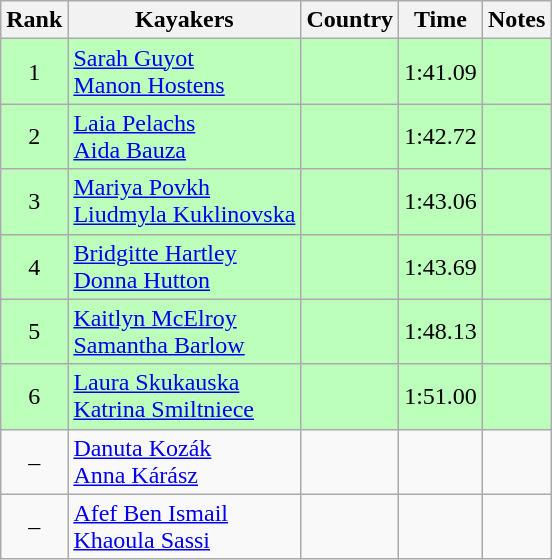<table class="wikitable" style="text-align:center">
<tr>
<th>Rank</th>
<th>Kayakers</th>
<th>Country</th>
<th>Time</th>
<th>Notes</th>
</tr>
<tr bgcolor=bbffbb>
<td>1</td>
<td align="left"><a href='#'>Sarah Guyot</a><br><a href='#'>Manon Hostens</a></td>
<td align="left"></td>
<td>1:41.09</td>
<td></td>
</tr>
<tr bgcolor=bbffbb>
<td>2</td>
<td align="left"><a href='#'>Laia Pelachs</a><br><a href='#'>Aida Bauza</a></td>
<td align="left"></td>
<td>1:42.72</td>
<td></td>
</tr>
<tr bgcolor=bbffbb>
<td>3</td>
<td align="left"><a href='#'>Mariya Povkh</a><br><a href='#'>Liudmyla Kuklinovska</a></td>
<td align="left"></td>
<td>1:43.06</td>
<td></td>
</tr>
<tr bgcolor=bbffbb>
<td>4</td>
<td align="left"><a href='#'>Bridgitte Hartley</a><br><a href='#'>Donna Hutton</a></td>
<td align="left"></td>
<td>1:43.69</td>
<td></td>
</tr>
<tr bgcolor=bbffbb>
<td>5</td>
<td align="left"><a href='#'>Kaitlyn McElroy</a><br><a href='#'>Samantha Barlow</a></td>
<td align="left"></td>
<td>1:48.13</td>
<td></td>
</tr>
<tr bgcolor=bbffbb>
<td>6</td>
<td align="left"><a href='#'>Laura Skukauska</a><br><a href='#'>Katrina Smiltniece</a></td>
<td align="left"></td>
<td>1:51.00</td>
<td></td>
</tr>
<tr>
<td>–</td>
<td align="left"><a href='#'>Danuta Kozák</a><br><a href='#'>Anna Kárász</a></td>
<td align="left"></td>
<td></td>
<td></td>
</tr>
<tr>
<td>–</td>
<td align="left"><a href='#'>Afef Ben Ismail</a><br><a href='#'>Khaoula Sassi</a></td>
<td align="left"></td>
<td></td>
<td></td>
</tr>
</table>
